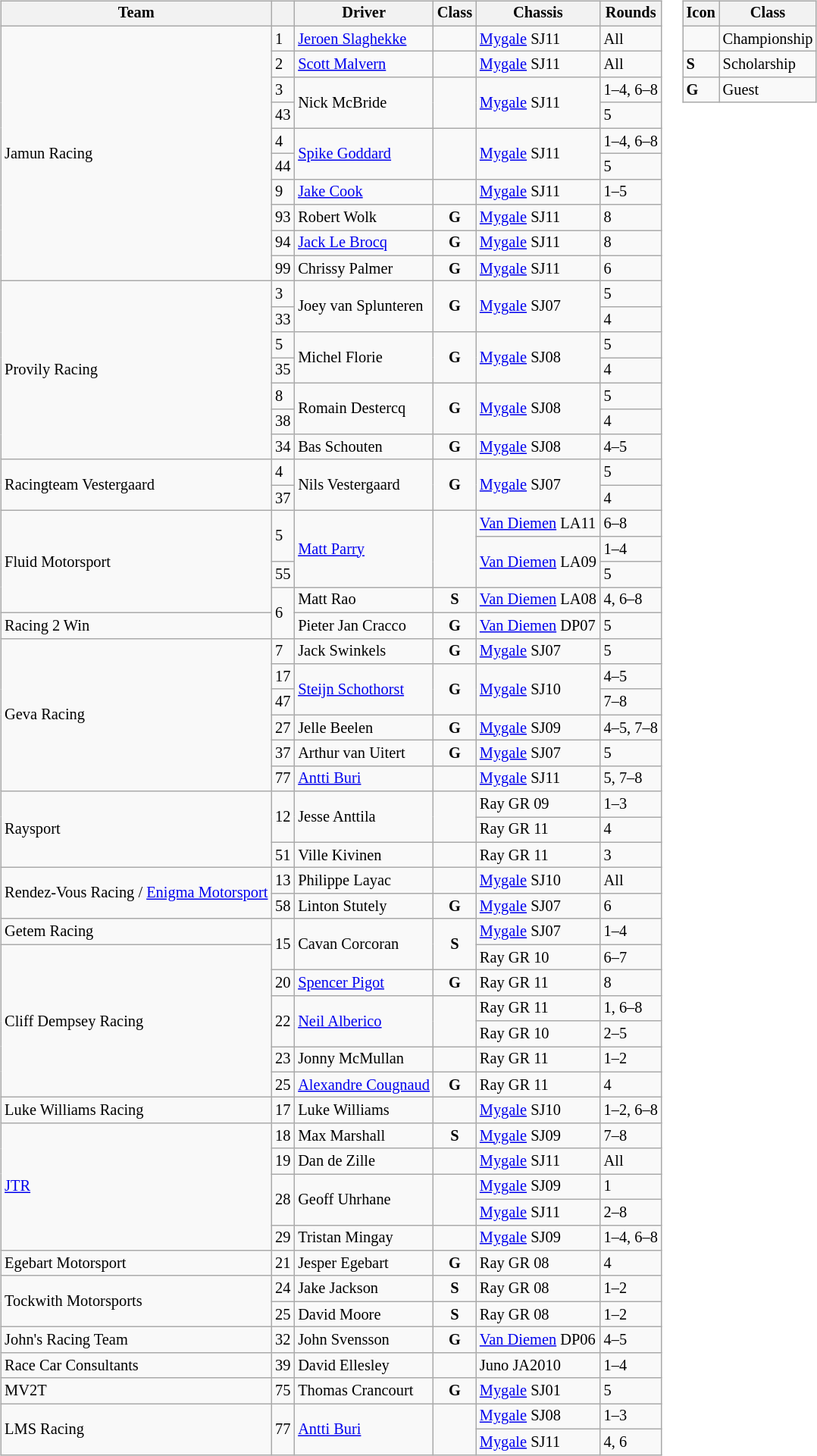<table>
<tr>
<td><br><table class="wikitable" style="font-size: 85%;">
<tr>
<th>Team</th>
<th></th>
<th>Driver</th>
<th>Class</th>
<th>Chassis</th>
<th>Rounds</th>
</tr>
<tr>
<td rowspan=10> Jamun Racing</td>
<td>1</td>
<td> <a href='#'>Jeroen Slaghekke</a></td>
<td align=center></td>
<td><a href='#'>Mygale</a> SJ11</td>
<td>All</td>
</tr>
<tr>
<td>2</td>
<td> <a href='#'>Scott Malvern</a></td>
<td align=center></td>
<td><a href='#'>Mygale</a> SJ11</td>
<td>All</td>
</tr>
<tr>
<td>3</td>
<td rowspan=2> Nick McBride</td>
<td rowspan=2 align="center"></td>
<td rowspan=2><a href='#'>Mygale</a> SJ11</td>
<td>1–4, 6–8</td>
</tr>
<tr>
<td>43</td>
<td>5</td>
</tr>
<tr>
<td>4</td>
<td rowspan=2> <a href='#'>Spike Goddard</a></td>
<td rowspan=2 align="center"></td>
<td rowspan=2><a href='#'>Mygale</a> SJ11</td>
<td>1–4, 6–8</td>
</tr>
<tr>
<td>44</td>
<td>5</td>
</tr>
<tr>
<td>9</td>
<td> <a href='#'>Jake Cook</a></td>
<td align=center></td>
<td><a href='#'>Mygale</a> SJ11</td>
<td>1–5</td>
</tr>
<tr>
<td>93</td>
<td> Robert Wolk</td>
<td align=center><strong><span>G</span></strong></td>
<td><a href='#'>Mygale</a> SJ11</td>
<td>8</td>
</tr>
<tr>
<td>94</td>
<td> <a href='#'>Jack Le Brocq</a></td>
<td align=center><strong><span>G</span></strong></td>
<td><a href='#'>Mygale</a> SJ11</td>
<td>8</td>
</tr>
<tr>
<td>99</td>
<td> Chrissy Palmer</td>
<td align=center><strong><span>G</span></strong></td>
<td><a href='#'>Mygale</a> SJ11</td>
<td>6</td>
</tr>
<tr>
<td rowspan=7> Provily Racing</td>
<td>3</td>
<td rowspan=2> Joey van Splunteren</td>
<td rowspan=2 align="center"><strong><span>G</span></strong></td>
<td rowspan=2><a href='#'>Mygale</a> SJ07</td>
<td>5</td>
</tr>
<tr>
<td>33</td>
<td>4</td>
</tr>
<tr>
<td>5</td>
<td rowspan=2> Michel Florie</td>
<td rowspan=2 align="center"><strong><span>G</span></strong></td>
<td rowspan=2><a href='#'>Mygale</a> SJ08</td>
<td>5</td>
</tr>
<tr>
<td>35</td>
<td>4</td>
</tr>
<tr>
<td>8</td>
<td rowspan=2> Romain Destercq</td>
<td rowspan=2 align="center"><strong><span>G</span></strong></td>
<td rowspan=2><a href='#'>Mygale</a> SJ08</td>
<td>5</td>
</tr>
<tr>
<td>38</td>
<td>4</td>
</tr>
<tr>
<td>34</td>
<td> Bas Schouten</td>
<td align=center><strong><span>G</span></strong></td>
<td><a href='#'>Mygale</a> SJ08</td>
<td>4–5</td>
</tr>
<tr>
<td rowspan=2> Racingteam Vestergaard</td>
<td>4</td>
<td rowspan=2> Nils Vestergaard</td>
<td rowspan=2 align="center"><strong><span>G</span></strong></td>
<td rowspan=2><a href='#'>Mygale</a> SJ07</td>
<td>5</td>
</tr>
<tr>
<td>37</td>
<td>4</td>
</tr>
<tr>
<td rowspan=4> Fluid Motorsport</td>
<td rowspan=2>5</td>
<td rowspan=3> <a href='#'>Matt Parry</a></td>
<td rowspan=3 align="center"></td>
<td><a href='#'>Van Diemen</a> LA11</td>
<td>6–8</td>
</tr>
<tr>
<td rowspan=2><a href='#'>Van Diemen</a> LA09</td>
<td>1–4</td>
</tr>
<tr>
<td>55</td>
<td>5</td>
</tr>
<tr>
<td rowspan=2>6</td>
<td> Matt Rao</td>
<td align=center><strong><span>S</span></strong></td>
<td><a href='#'>Van Diemen</a> LA08</td>
<td>4, 6–8</td>
</tr>
<tr>
<td> Racing 2 Win</td>
<td> Pieter Jan Cracco</td>
<td align=center><strong><span>G</span></strong></td>
<td><a href='#'>Van Diemen</a> DP07</td>
<td>5</td>
</tr>
<tr>
<td rowspan=6> Geva Racing</td>
<td>7</td>
<td> Jack Swinkels</td>
<td align=center><strong><span>G</span></strong></td>
<td><a href='#'>Mygale</a> SJ07</td>
<td>5</td>
</tr>
<tr>
<td>17</td>
<td rowspan=2> <a href='#'>Steijn Schothorst</a></td>
<td align="center" rowspan=2><strong><span>G</span></strong></td>
<td rowspan=2><a href='#'>Mygale</a> SJ10</td>
<td>4–5</td>
</tr>
<tr>
<td>47</td>
<td>7–8</td>
</tr>
<tr>
<td>27</td>
<td> Jelle Beelen</td>
<td align=center><strong><span>G</span></strong></td>
<td><a href='#'>Mygale</a> SJ09</td>
<td>4–5, 7–8</td>
</tr>
<tr>
<td>37</td>
<td> Arthur van Uitert</td>
<td align=center><strong><span>G</span></strong></td>
<td><a href='#'>Mygale</a> SJ07</td>
<td>5</td>
</tr>
<tr>
<td>77</td>
<td> <a href='#'>Antti Buri</a></td>
<td align=center></td>
<td><a href='#'>Mygale</a> SJ11</td>
<td>5, 7–8</td>
</tr>
<tr>
<td rowspan=3> Raysport</td>
<td rowspan=2>12</td>
<td rowspan=2> Jesse Anttila</td>
<td align="center" rowspan=2></td>
<td>Ray GR 09</td>
<td>1–3</td>
</tr>
<tr>
<td>Ray GR 11</td>
<td>4</td>
</tr>
<tr>
<td>51</td>
<td> Ville Kivinen</td>
<td align=center></td>
<td>Ray GR 11</td>
<td>3</td>
</tr>
<tr>
<td rowspan=2> Rendez-Vous Racing / <a href='#'>Enigma Motorsport</a></td>
<td>13</td>
<td> Philippe Layac</td>
<td align=center></td>
<td><a href='#'>Mygale</a> SJ10</td>
<td>All</td>
</tr>
<tr>
<td>58</td>
<td> Linton Stutely</td>
<td align=center><strong><span>G</span></strong></td>
<td><a href='#'>Mygale</a> SJ07</td>
<td>6</td>
</tr>
<tr>
<td> Getem Racing</td>
<td align="center" rowspan=2>15</td>
<td rowspan=2> Cavan Corcoran</td>
<td align="center" rowspan=2><strong><span>S</span></strong></td>
<td><a href='#'>Mygale</a> SJ07</td>
<td>1–4</td>
</tr>
<tr>
<td rowspan=6> Cliff Dempsey Racing</td>
<td>Ray GR 10</td>
<td>6–7</td>
</tr>
<tr>
<td>20</td>
<td> <a href='#'>Spencer Pigot</a></td>
<td align=center><strong><span>G</span></strong></td>
<td>Ray GR 11</td>
<td>8</td>
</tr>
<tr>
<td rowspan=2>22</td>
<td rowspan=2> <a href='#'>Neil Alberico</a></td>
<td align="center" rowspan=2></td>
<td>Ray GR 11</td>
<td>1, 6–8</td>
</tr>
<tr>
<td>Ray GR 10</td>
<td>2–5</td>
</tr>
<tr>
<td>23</td>
<td> Jonny McMullan</td>
<td align=center></td>
<td>Ray GR 11</td>
<td>1–2</td>
</tr>
<tr>
<td>25</td>
<td> <a href='#'>Alexandre Cougnaud</a></td>
<td align=center><strong><span>G</span></strong></td>
<td>Ray GR 11</td>
<td>4</td>
</tr>
<tr>
<td> Luke Williams Racing</td>
<td>17</td>
<td> Luke Williams</td>
<td align=center></td>
<td><a href='#'>Mygale</a> SJ10</td>
<td>1–2, 6–8</td>
</tr>
<tr>
<td rowspan=5> <a href='#'>JTR</a></td>
<td>18</td>
<td> Max Marshall</td>
<td align=center><strong><span>S</span></strong></td>
<td><a href='#'>Mygale</a> SJ09</td>
<td>7–8</td>
</tr>
<tr>
<td>19</td>
<td> Dan de Zille</td>
<td align=center></td>
<td><a href='#'>Mygale</a> SJ11</td>
<td>All</td>
</tr>
<tr>
<td rowspan=2>28</td>
<td rowspan=2> Geoff Uhrhane</td>
<td align="center" rowspan=2></td>
<td><a href='#'>Mygale</a> SJ09</td>
<td>1</td>
</tr>
<tr>
<td><a href='#'>Mygale</a> SJ11</td>
<td>2–8</td>
</tr>
<tr>
<td>29</td>
<td> Tristan Mingay</td>
<td align=center></td>
<td><a href='#'>Mygale</a> SJ09</td>
<td>1–4, 6–8</td>
</tr>
<tr>
<td> Egebart Motorsport</td>
<td>21</td>
<td> Jesper Egebart</td>
<td align=center><strong><span>G</span></strong></td>
<td>Ray GR 08</td>
<td>4</td>
</tr>
<tr>
<td rowspan=2> Tockwith Motorsports</td>
<td>24</td>
<td> Jake Jackson</td>
<td align=center><strong><span>S</span></strong></td>
<td>Ray GR 08</td>
<td>1–2</td>
</tr>
<tr>
<td>25</td>
<td> David Moore</td>
<td align=center><strong><span>S</span></strong></td>
<td>Ray GR 08</td>
<td>1–2</td>
</tr>
<tr>
<td> John's Racing Team</td>
<td>32</td>
<td> John Svensson</td>
<td align=center><strong><span>G</span></strong></td>
<td><a href='#'>Van Diemen</a> DP06</td>
<td>4–5</td>
</tr>
<tr>
<td> Race Car Consultants</td>
<td>39</td>
<td> David Ellesley</td>
<td align=center></td>
<td>Juno JA2010</td>
<td>1–4</td>
</tr>
<tr>
<td> MV2T</td>
<td>75</td>
<td> Thomas Crancourt</td>
<td align=center><strong><span>G</span></strong></td>
<td><a href='#'>Mygale</a> SJ01</td>
<td>5</td>
</tr>
<tr>
<td rowspan=2> LMS Racing</td>
<td rowspan=2>77</td>
<td rowspan=2> <a href='#'>Antti Buri</a></td>
<td align="center" rowspan=2></td>
<td><a href='#'>Mygale</a> SJ08</td>
<td>1–3</td>
</tr>
<tr>
<td><a href='#'>Mygale</a> SJ11</td>
<td>4, 6</td>
</tr>
</table>
</td>
<td valign="top"><br><table class="wikitable" style="font-size: 85%;">
<tr>
<th>Icon</th>
<th>Class</th>
</tr>
<tr>
<td></td>
<td>Championship</td>
</tr>
<tr>
<td><strong><span>S</span></strong></td>
<td>Scholarship</td>
</tr>
<tr>
<td><strong><span>G</span></strong></td>
<td>Guest</td>
</tr>
</table>
</td>
</tr>
</table>
